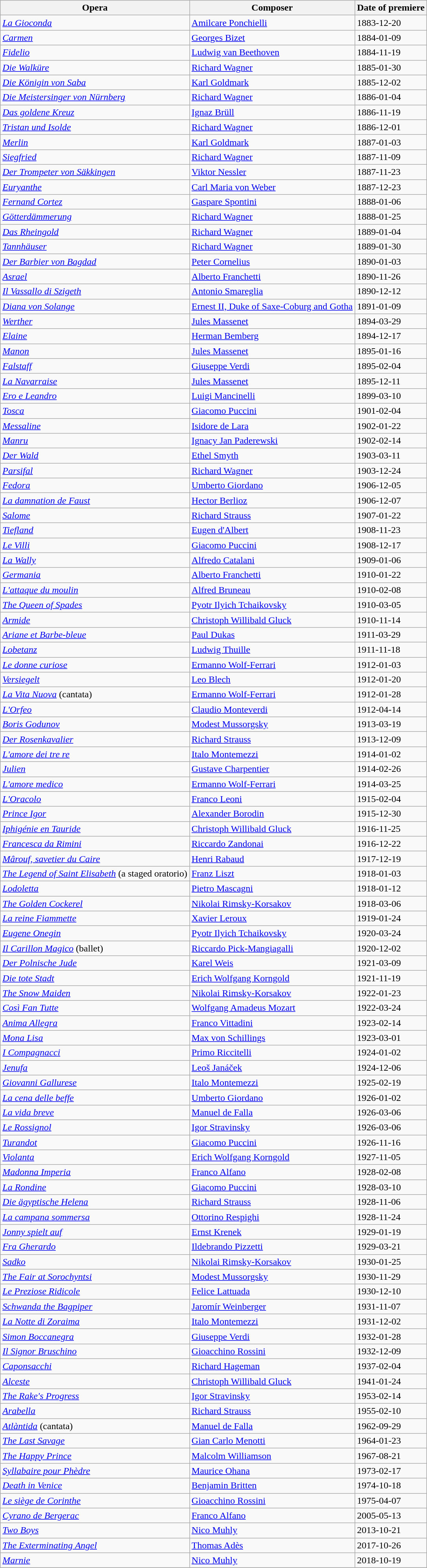<table class="wikitable">
<tr>
<th>Opera</th>
<th>Composer</th>
<th>Date of premiere</th>
</tr>
<tr>
<td><em><a href='#'>La Gioconda</a></em></td>
<td><a href='#'>Amilcare Ponchielli</a></td>
<td>1883-12-20</td>
</tr>
<tr>
<td><em><a href='#'>Carmen</a></em></td>
<td><a href='#'>Georges Bizet</a></td>
<td>1884-01-09</td>
</tr>
<tr>
<td><em><a href='#'>Fidelio</a></em></td>
<td><a href='#'>Ludwig van Beethoven</a></td>
<td>1884-11-19</td>
</tr>
<tr>
<td><em><a href='#'>Die Walküre</a></em></td>
<td><a href='#'>Richard Wagner</a></td>
<td>1885-01-30</td>
</tr>
<tr>
<td><em><a href='#'>Die Königin von Saba</a></em></td>
<td><a href='#'>Karl Goldmark</a></td>
<td>1885-12-02</td>
</tr>
<tr>
<td><em><a href='#'>Die Meistersinger von Nürnberg</a></em></td>
<td><a href='#'>Richard Wagner</a></td>
<td>1886-01-04</td>
</tr>
<tr>
<td><em><a href='#'>Das goldene Kreuz</a></em></td>
<td><a href='#'>Ignaz Brüll</a></td>
<td>1886-11-19</td>
</tr>
<tr>
<td><em><a href='#'>Tristan und Isolde</a></em></td>
<td><a href='#'>Richard Wagner</a></td>
<td>1886-12-01</td>
</tr>
<tr>
<td><em><a href='#'>Merlin</a></em></td>
<td><a href='#'>Karl Goldmark</a></td>
<td>1887-01-03</td>
</tr>
<tr>
<td><em><a href='#'>Siegfried</a></em></td>
<td><a href='#'>Richard Wagner</a></td>
<td>1887-11-09</td>
</tr>
<tr>
<td><em><a href='#'>Der Trompeter von Säkkingen</a></em></td>
<td><a href='#'>Viktor Nessler</a></td>
<td>1887-11-23</td>
</tr>
<tr>
<td><em><a href='#'>Euryanthe</a></em></td>
<td><a href='#'>Carl Maria von Weber</a></td>
<td>1887-12-23</td>
</tr>
<tr>
<td><em><a href='#'>Fernand Cortez</a></em></td>
<td><a href='#'>Gaspare Spontini</a></td>
<td>1888-01-06</td>
</tr>
<tr>
<td><em><a href='#'>Götterdämmerung</a></em></td>
<td><a href='#'>Richard Wagner</a></td>
<td>1888-01-25</td>
</tr>
<tr>
<td><em><a href='#'>Das Rheingold</a></em></td>
<td><a href='#'>Richard Wagner</a></td>
<td>1889-01-04</td>
</tr>
<tr>
<td><em><a href='#'>Tannhäuser</a></em></td>
<td><a href='#'>Richard Wagner</a></td>
<td>1889-01-30</td>
</tr>
<tr>
<td><em><a href='#'>Der Barbier von Bagdad</a></em></td>
<td><a href='#'>Peter Cornelius</a></td>
<td>1890-01-03</td>
</tr>
<tr>
<td><em><a href='#'>Asrael</a></em></td>
<td><a href='#'>Alberto Franchetti</a></td>
<td>1890-11-26</td>
</tr>
<tr>
<td><em><a href='#'>Il Vassallo di Szigeth</a></em></td>
<td><a href='#'>Antonio Smareglia</a></td>
<td>1890-12-12</td>
</tr>
<tr>
<td><em><a href='#'>Diana von Solange</a></em></td>
<td><a href='#'>Ernest II, Duke of Saxe-Coburg and Gotha</a></td>
<td>1891-01-09</td>
</tr>
<tr>
<td><em><a href='#'>Werther</a></em></td>
<td><a href='#'>Jules Massenet</a></td>
<td>1894-03-29</td>
</tr>
<tr>
<td><em><a href='#'>Elaine</a></em></td>
<td><a href='#'>Herman Bemberg</a></td>
<td>1894-12-17</td>
</tr>
<tr>
<td><em><a href='#'>Manon</a></em></td>
<td><a href='#'>Jules Massenet</a></td>
<td>1895-01-16</td>
</tr>
<tr>
<td><em><a href='#'>Falstaff</a></em></td>
<td><a href='#'>Giuseppe Verdi</a></td>
<td>1895-02-04</td>
</tr>
<tr>
<td><em><a href='#'>La Navarraise</a></em></td>
<td><a href='#'>Jules Massenet</a></td>
<td>1895-12-11</td>
</tr>
<tr>
<td><em><a href='#'>Ero e Leandro</a></em></td>
<td><a href='#'>Luigi Mancinelli</a></td>
<td>1899-03-10</td>
</tr>
<tr>
<td><em><a href='#'>Tosca</a></em></td>
<td><a href='#'>Giacomo Puccini</a></td>
<td>1901-02-04</td>
</tr>
<tr>
<td><em><a href='#'>Messaline</a></em></td>
<td><a href='#'>Isidore de Lara</a></td>
<td>1902-01-22</td>
</tr>
<tr>
<td><em><a href='#'>Manru</a></em></td>
<td><a href='#'>Ignacy Jan Paderewski</a></td>
<td>1902-02-14</td>
</tr>
<tr>
<td><em><a href='#'>Der Wald</a></em></td>
<td><a href='#'>Ethel Smyth</a></td>
<td>1903-03-11</td>
</tr>
<tr>
<td><em><a href='#'>Parsifal</a></em></td>
<td><a href='#'>Richard Wagner</a></td>
<td>1903-12-24</td>
</tr>
<tr>
<td><em><a href='#'>Fedora</a></em></td>
<td><a href='#'>Umberto Giordano</a></td>
<td>1906-12-05</td>
</tr>
<tr>
<td><em><a href='#'>La damnation de Faust</a></em></td>
<td><a href='#'>Hector Berlioz</a></td>
<td>1906-12-07</td>
</tr>
<tr>
<td><em><a href='#'>Salome</a></em></td>
<td><a href='#'>Richard Strauss</a></td>
<td>1907-01-22</td>
</tr>
<tr>
<td><em><a href='#'>Tiefland</a></em></td>
<td><a href='#'>Eugen d'Albert</a></td>
<td>1908-11-23</td>
</tr>
<tr>
<td><em><a href='#'>Le Villi</a></em></td>
<td><a href='#'>Giacomo Puccini</a></td>
<td>1908-12-17</td>
</tr>
<tr>
<td><em><a href='#'>La Wally</a></em></td>
<td><a href='#'>Alfredo Catalani</a></td>
<td>1909-01-06</td>
</tr>
<tr>
<td><em><a href='#'>Germania</a></em></td>
<td><a href='#'>Alberto Franchetti</a></td>
<td>1910-01-22</td>
</tr>
<tr>
<td><em><a href='#'>L'attaque du moulin</a></em></td>
<td><a href='#'>Alfred Bruneau</a></td>
<td>1910-02-08</td>
</tr>
<tr>
<td><em><a href='#'>The Queen of Spades</a></em></td>
<td><a href='#'>Pyotr Ilyich Tchaikovsky</a></td>
<td>1910-03-05</td>
</tr>
<tr>
<td><em><a href='#'>Armide</a></em></td>
<td><a href='#'>Christoph Willibald Gluck</a></td>
<td>1910-11-14</td>
</tr>
<tr>
<td><em><a href='#'>Ariane et Barbe-bleue</a></em></td>
<td><a href='#'>Paul Dukas</a></td>
<td>1911-03-29</td>
</tr>
<tr>
<td><em><a href='#'>Lobetanz</a></em></td>
<td><a href='#'>Ludwig Thuille</a></td>
<td>1911-11-18</td>
</tr>
<tr>
<td><em><a href='#'>Le donne curiose</a></em></td>
<td><a href='#'>Ermanno Wolf-Ferrari</a></td>
<td>1912-01-03</td>
</tr>
<tr>
<td><em><a href='#'>Versiegelt</a></em></td>
<td><a href='#'>Leo Blech</a></td>
<td>1912-01-20</td>
</tr>
<tr>
<td><em><a href='#'>La Vita Nuova</a></em> (cantata)</td>
<td><a href='#'>Ermanno Wolf-Ferrari</a></td>
<td>1912-01-28</td>
</tr>
<tr>
<td><em><a href='#'>L'Orfeo</a></em></td>
<td><a href='#'>Claudio Monteverdi</a></td>
<td>1912-04-14</td>
</tr>
<tr>
<td><em><a href='#'>Boris Godunov</a></em></td>
<td><a href='#'>Modest Mussorgsky</a></td>
<td>1913-03-19</td>
</tr>
<tr>
<td><em><a href='#'>Der Rosenkavalier</a></em></td>
<td><a href='#'>Richard Strauss</a></td>
<td>1913-12-09</td>
</tr>
<tr>
<td><em><a href='#'>L'amore dei tre re</a></em></td>
<td><a href='#'>Italo Montemezzi</a></td>
<td>1914-01-02</td>
</tr>
<tr>
<td><em><a href='#'>Julien</a></em></td>
<td><a href='#'>Gustave Charpentier</a></td>
<td>1914-02-26</td>
</tr>
<tr>
<td><em><a href='#'>L'amore medico</a></em></td>
<td><a href='#'>Ermanno Wolf-Ferrari</a></td>
<td>1914-03-25</td>
</tr>
<tr>
<td><em><a href='#'>L'Oracolo</a></em></td>
<td><a href='#'>Franco Leoni</a></td>
<td>1915-02-04</td>
</tr>
<tr>
<td><em><a href='#'>Prince Igor</a></em></td>
<td><a href='#'>Alexander Borodin</a></td>
<td>1915-12-30</td>
</tr>
<tr>
<td><em><a href='#'>Iphigénie en Tauride</a></em></td>
<td><a href='#'>Christoph Willibald Gluck</a></td>
<td>1916-11-25</td>
</tr>
<tr>
<td><em><a href='#'>Francesca da Rimini</a></em></td>
<td><a href='#'>Riccardo Zandonai</a></td>
<td>1916-12-22</td>
</tr>
<tr>
<td><em><a href='#'>Mârouf, savetier du Caire</a></em></td>
<td><a href='#'>Henri Rabaud</a></td>
<td>1917-12-19</td>
</tr>
<tr>
<td><em><a href='#'>The Legend of Saint Elisabeth</a></em> (a staged oratorio)</td>
<td><a href='#'>Franz Liszt</a></td>
<td>1918-01-03</td>
</tr>
<tr>
<td><em><a href='#'>Lodoletta</a></em></td>
<td><a href='#'>Pietro Mascagni</a></td>
<td>1918-01-12</td>
</tr>
<tr>
<td><em><a href='#'>The Golden Cockerel</a></em></td>
<td><a href='#'>Nikolai Rimsky-Korsakov</a></td>
<td>1918-03-06</td>
</tr>
<tr>
<td><em><a href='#'>La reine Fiammette</a></em></td>
<td><a href='#'>Xavier Leroux</a></td>
<td>1919-01-24</td>
</tr>
<tr>
<td><em><a href='#'>Eugene Onegin</a></em></td>
<td><a href='#'>Pyotr Ilyich Tchaikovsky</a></td>
<td>1920-03-24</td>
</tr>
<tr>
<td><em><a href='#'>Il Carillon Magico</a></em> (ballet)</td>
<td><a href='#'>Riccardo Pick-Mangiagalli</a></td>
<td>1920-12-02</td>
</tr>
<tr>
<td><em><a href='#'>Der Polnische Jude</a></em></td>
<td><a href='#'>Karel Weis</a></td>
<td>1921-03-09</td>
</tr>
<tr>
<td><em><a href='#'>Die tote Stadt</a></em></td>
<td><a href='#'>Erich Wolfgang Korngold</a></td>
<td>1921-11-19</td>
</tr>
<tr>
<td><em><a href='#'>The Snow Maiden</a></em></td>
<td><a href='#'>Nikolai Rimsky-Korsakov</a></td>
<td>1922-01-23</td>
</tr>
<tr>
<td><em><a href='#'>Così Fan Tutte</a></em></td>
<td><a href='#'>Wolfgang Amadeus Mozart</a></td>
<td>1922-03-24</td>
</tr>
<tr>
<td><em><a href='#'>Anima Allegra</a></em></td>
<td><a href='#'>Franco Vittadini</a></td>
<td>1923-02-14</td>
</tr>
<tr>
<td><em><a href='#'>Mona Lisa</a></em></td>
<td><a href='#'>Max von Schillings</a></td>
<td>1923-03-01</td>
</tr>
<tr>
<td><em><a href='#'>I Compagnacci</a></em></td>
<td><a href='#'>Primo Riccitelli</a></td>
<td>1924-01-02</td>
</tr>
<tr>
<td><em><a href='#'>Jenufa</a></em></td>
<td><a href='#'>Leoš Janáček</a></td>
<td>1924-12-06</td>
</tr>
<tr>
<td><em><a href='#'>Giovanni Gallurese</a></em></td>
<td><a href='#'>Italo Montemezzi</a></td>
<td>1925-02-19</td>
</tr>
<tr>
<td><em><a href='#'>La cena delle beffe</a></em></td>
<td><a href='#'>Umberto Giordano</a></td>
<td>1926-01-02</td>
</tr>
<tr>
<td><em><a href='#'>La vida breve</a></em></td>
<td><a href='#'>Manuel de Falla</a></td>
<td>1926-03-06</td>
</tr>
<tr>
<td><em><a href='#'>Le Rossignol</a></em></td>
<td><a href='#'>Igor Stravinsky</a></td>
<td>1926-03-06</td>
</tr>
<tr>
<td><em><a href='#'>Turandot</a></em></td>
<td><a href='#'>Giacomo Puccini</a></td>
<td>1926-11-16</td>
</tr>
<tr>
<td><em><a href='#'>Violanta</a></em></td>
<td><a href='#'>Erich Wolfgang Korngold</a></td>
<td>1927-11-05</td>
</tr>
<tr>
<td><em><a href='#'>Madonna Imperia</a></em></td>
<td><a href='#'>Franco Alfano</a></td>
<td>1928-02-08</td>
</tr>
<tr>
<td><em><a href='#'>La Rondine</a></em></td>
<td><a href='#'>Giacomo Puccini</a></td>
<td>1928-03-10</td>
</tr>
<tr>
<td><em><a href='#'>Die ägyptische Helena</a></em></td>
<td><a href='#'>Richard Strauss</a></td>
<td>1928-11-06</td>
</tr>
<tr>
<td><em><a href='#'>La campana sommersa</a></em></td>
<td><a href='#'>Ottorino Respighi</a></td>
<td>1928-11-24</td>
</tr>
<tr>
<td><em><a href='#'>Jonny spielt auf</a></em></td>
<td><a href='#'>Ernst Krenek</a></td>
<td>1929-01-19</td>
</tr>
<tr>
<td><em><a href='#'>Fra Gherardo</a></em></td>
<td><a href='#'>Ildebrando Pizzetti</a></td>
<td>1929-03-21</td>
</tr>
<tr>
<td><em><a href='#'>Sadko</a></em></td>
<td><a href='#'>Nikolai Rimsky-Korsakov</a></td>
<td>1930-01-25</td>
</tr>
<tr>
<td><em><a href='#'>The Fair at Sorochyntsi</a></em></td>
<td><a href='#'>Modest Mussorgsky</a></td>
<td>1930-11-29</td>
</tr>
<tr>
<td><em><a href='#'>Le Preziose Ridicole</a></em></td>
<td><a href='#'>Felice Lattuada</a></td>
<td>1930-12-10</td>
</tr>
<tr>
<td><em><a href='#'>Schwanda the Bagpiper</a></em></td>
<td><a href='#'>Jaromír Weinberger</a></td>
<td>1931-11-07</td>
</tr>
<tr>
<td><em><a href='#'>La Notte di Zoraima</a></em></td>
<td><a href='#'>Italo Montemezzi</a></td>
<td>1931-12-02</td>
</tr>
<tr>
<td><em><a href='#'>Simon Boccanegra</a></em></td>
<td><a href='#'>Giuseppe Verdi</a></td>
<td>1932-01-28</td>
</tr>
<tr>
<td><em><a href='#'>Il Signor Bruschino</a></em></td>
<td><a href='#'>Gioacchino Rossini</a></td>
<td>1932-12-09</td>
</tr>
<tr>
<td><em><a href='#'>Caponsacchi</a></em></td>
<td><a href='#'>Richard Hageman</a></td>
<td>1937-02-04</td>
</tr>
<tr>
<td><em><a href='#'>Alceste</a></em></td>
<td><a href='#'>Christoph Willibald Gluck</a></td>
<td>1941-01-24</td>
</tr>
<tr>
<td><em><a href='#'>The Rake's Progress</a></em></td>
<td><a href='#'>Igor Stravinsky</a></td>
<td>1953-02-14</td>
</tr>
<tr>
<td><em><a href='#'>Arabella</a></em></td>
<td><a href='#'>Richard Strauss</a></td>
<td>1955-02-10</td>
</tr>
<tr>
<td><em><a href='#'>Atlàntida</a></em> (cantata)</td>
<td><a href='#'>Manuel de Falla</a></td>
<td>1962-09-29</td>
</tr>
<tr>
<td><em><a href='#'>The Last Savage</a></em></td>
<td><a href='#'>Gian Carlo Menotti</a></td>
<td>1964-01-23</td>
</tr>
<tr>
<td><em><a href='#'>The Happy Prince</a></em></td>
<td><a href='#'>Malcolm Williamson</a></td>
<td>1967-08-21</td>
</tr>
<tr>
<td><em><a href='#'>Syllabaire pour Phèdre</a></em></td>
<td><a href='#'>Maurice Ohana</a></td>
<td>1973-02-17</td>
</tr>
<tr>
<td><em><a href='#'>Death in Venice</a></em></td>
<td><a href='#'>Benjamin Britten</a></td>
<td>1974-10-18</td>
</tr>
<tr>
<td><em><a href='#'>Le siège de Corinthe</a></em></td>
<td><a href='#'>Gioacchino Rossini</a></td>
<td>1975-04-07</td>
</tr>
<tr>
<td><em><a href='#'>Cyrano de Bergerac</a></em></td>
<td><a href='#'>Franco Alfano</a></td>
<td>2005-05-13</td>
</tr>
<tr>
<td><em><a href='#'>Two Boys</a></em></td>
<td><a href='#'>Nico Muhly</a></td>
<td>2013-10-21</td>
</tr>
<tr>
<td><em><a href='#'>The Exterminating Angel</a></em></td>
<td><a href='#'>Thomas Adès</a></td>
<td>2017-10-26</td>
</tr>
<tr>
<td><em><a href='#'>Marnie</a></em></td>
<td><a href='#'>Nico Muhly</a></td>
<td>2018-10-19</td>
</tr>
<tr>
</tr>
</table>
